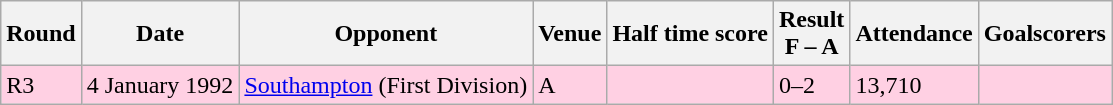<table class="wikitable">
<tr>
<th>Round</th>
<th>Date</th>
<th>Opponent</th>
<th>Venue</th>
<th><strong>Half time score</strong></th>
<th><strong>Result</strong><br><strong>F – A</strong></th>
<th>Attendance</th>
<th>Goalscorers</th>
</tr>
<tr style="background-color: #ffd0e3;">
<td>R3</td>
<td>4 January 1992</td>
<td><a href='#'>Southampton</a> (First Division)</td>
<td>A</td>
<td></td>
<td>0–2</td>
<td>13,710</td>
<td></td>
</tr>
</table>
